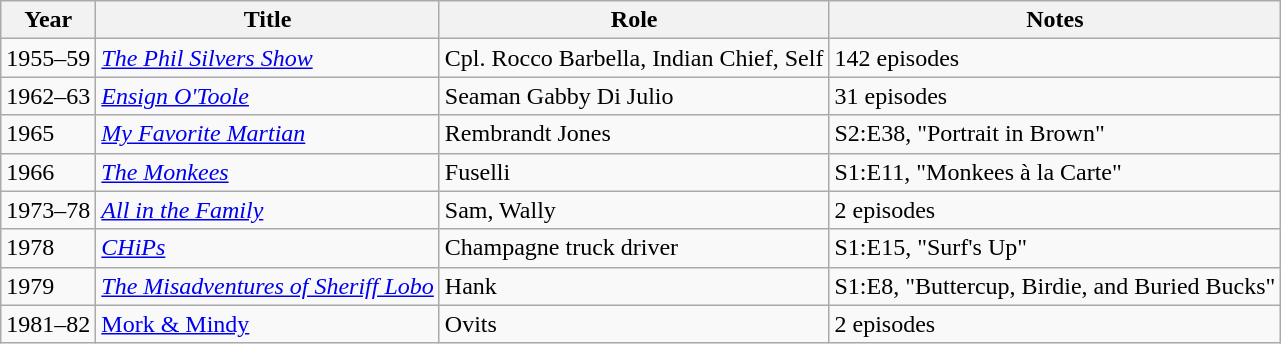<table class="wikitable">
<tr>
<th>Year</th>
<th>Title</th>
<th>Role</th>
<th>Notes</th>
</tr>
<tr>
<td>1955–59</td>
<td><em><a href='#'>The Phil Silvers Show</a></em></td>
<td>Cpl. Rocco Barbella, Indian Chief, Self</td>
<td>142 episodes</td>
</tr>
<tr>
<td>1962–63</td>
<td><em><a href='#'>Ensign O'Toole</a></em></td>
<td>Seaman Gabby Di Julio</td>
<td>31 episodes</td>
</tr>
<tr>
<td>1965</td>
<td><em><a href='#'>My Favorite Martian</a></em></td>
<td>Rembrandt Jones</td>
<td>S2:E38, "Portrait in Brown"</td>
</tr>
<tr>
<td>1966</td>
<td><em><a href='#'>The Monkees</a></em></td>
<td>Fuselli</td>
<td>S1:E11, "Monkees à la Carte"</td>
</tr>
<tr>
<td>1973–78</td>
<td><em><a href='#'>All in the Family</a></em></td>
<td>Sam, Wally</td>
<td>2 episodes</td>
</tr>
<tr>
<td>1978</td>
<td><em><a href='#'>CHiPs</a></em></td>
<td>Champagne truck driver</td>
<td>S1:E15, "Surf's Up"</td>
</tr>
<tr>
<td>1979</td>
<td><em><a href='#'>The Misadventures of Sheriff Lobo</a></td>
<td>Hank</td>
<td>S1:E8, "Buttercup, Birdie, and Buried Bucks"</td>
</tr>
<tr>
<td>1981–82</td>
<td></em><a href='#'>Mork & Mindy</a><em></td>
<td>Ovits</td>
<td>2 episodes</td>
</tr>
</table>
